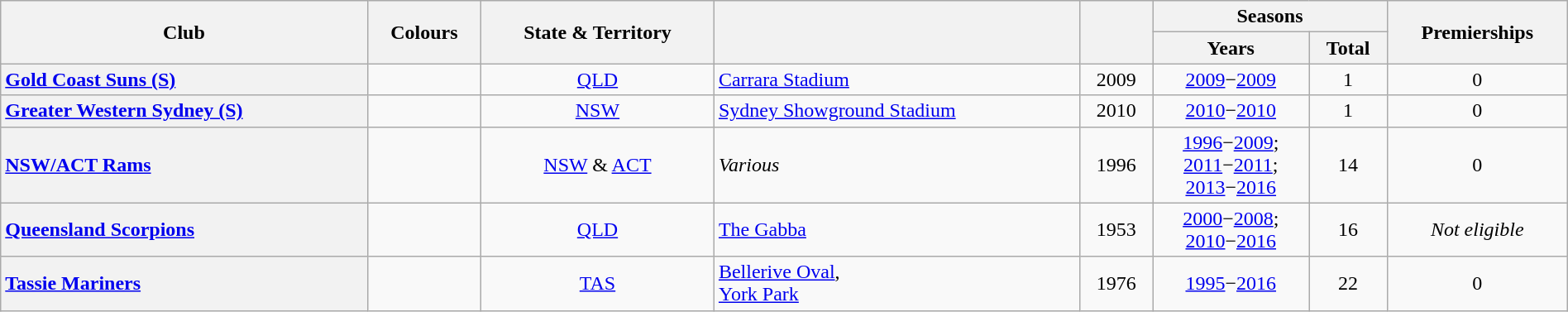<table class=" wikitable sortable" style="width:100%; text-align:left;">
<tr>
<th rowspan="2">Club</th>
<th rowspan="2" class="unsortable">Colours</th>
<th rowspan="2">State & Territory</th>
<th rowspan="2"></th>
<th rowspan="2"></th>
<th colspan="2">Seasons</th>
<th rowspan="2">Premierships</th>
</tr>
<tr>
<th>Years</th>
<th>Total</th>
</tr>
<tr>
<th style="text-align:left"><a href='#'>Gold Coast Suns (S)</a></th>
<td style="text-align:center;"></td>
<td style="text-align:center;"><a href='#'>QLD</a></td>
<td><a href='#'>Carrara Stadium</a></td>
<td style="text-align:center;">2009</td>
<td style="text-align:center;"><a href='#'>2009</a>−<a href='#'>2009</a></td>
<td style="text-align:center;">1</td>
<td style="text-align:center;">0</td>
</tr>
<tr>
<th style="text-align:left"><a href='#'>Greater Western Sydney (S)</a></th>
<td style="text-align:center;"></td>
<td style="text-align:center;"><a href='#'>NSW</a></td>
<td><a href='#'>Sydney Showground Stadium</a></td>
<td style="text-align:center;">2010</td>
<td style="text-align:center;"><a href='#'>2010</a>−<a href='#'>2010</a></td>
<td style="text-align:center;">1</td>
<td style="text-align:center;">0</td>
</tr>
<tr>
<th style="text-align:left"><a href='#'>NSW/ACT Rams</a></th>
<td style="text-align:center;"></td>
<td style="text-align:center;"><a href='#'>NSW</a> & <a href='#'>ACT</a></td>
<td><em>Various</em></td>
<td style="text-align:center;">1996</td>
<td style="text-align:center;"><a href='#'>1996</a>−<a href='#'>2009</a>; <br> <a href='#'>2011</a>−<a href='#'>2011</a>; <br> <a href='#'>2013</a>−<a href='#'>2016</a></td>
<td style="text-align:center;">14</td>
<td style="text-align:center;">0</td>
</tr>
<tr>
<th style="text-align:left"><a href='#'>Queensland Scorpions</a></th>
<td style="text-align:center;"></td>
<td style="text-align:center;"><a href='#'>QLD</a></td>
<td><a href='#'>The Gabba</a></td>
<td style="text-align:center;">1953</td>
<td style="text-align:center;"><a href='#'>2000</a>−<a href='#'>2008</a>; <br> <a href='#'>2010</a>−<a href='#'>2016</a></td>
<td style="text-align:center;">16</td>
<td style="text-align:center;"><em>Not eligible</em></td>
</tr>
<tr>
<th style="text-align:left"><a href='#'>Tassie Mariners</a></th>
<td style="text-align:center;"></td>
<td style="text-align:center;"><a href='#'>TAS</a></td>
<td><a href='#'>Bellerive Oval</a>,<br><a href='#'>York Park</a></td>
<td style="text-align:center;">1976</td>
<td style="text-align:center;"><a href='#'>1995</a>−<a href='#'>2016</a></td>
<td style="text-align:center;">22</td>
<td style="text-align:center;">0</td>
</tr>
</table>
